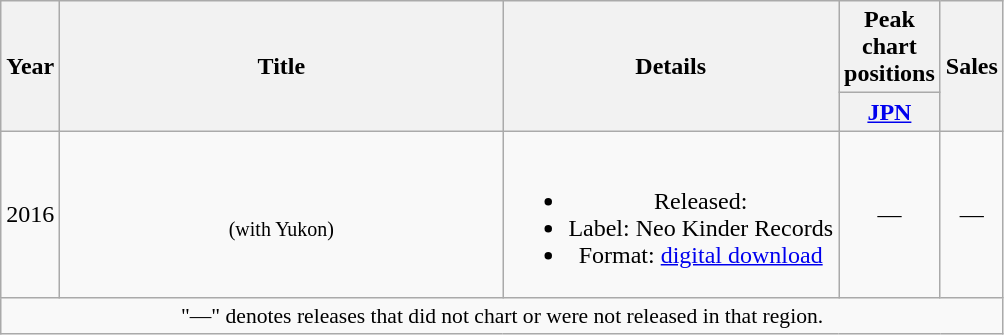<table class="wikitable plainrowheaders" style="text-align:center;">
<tr>
<th rowspan="2">Year</th>
<th rowspan="2" style="width:18em;">Title</th>
<th rowspan="2">Details</th>
<th colspan="1">Peak chart positions</th>
<th rowspan="2">Sales</th>
</tr>
<tr>
<th width="30"><a href='#'>JPN</a></th>
</tr>
<tr>
<td>2016</td>
<td><strong></strong><br><small>(with Yukon)</small></td>
<td><br><ul><li>Released: </li><li>Label: Neo Kinder Records</li><li>Format: <a href='#'>digital download</a></li></ul></td>
<td>—</td>
<td>—</td>
</tr>
<tr>
<td colspan="5" style="font-size:90%;">"—" denotes releases that did not chart or were not released in that region.</td>
</tr>
</table>
